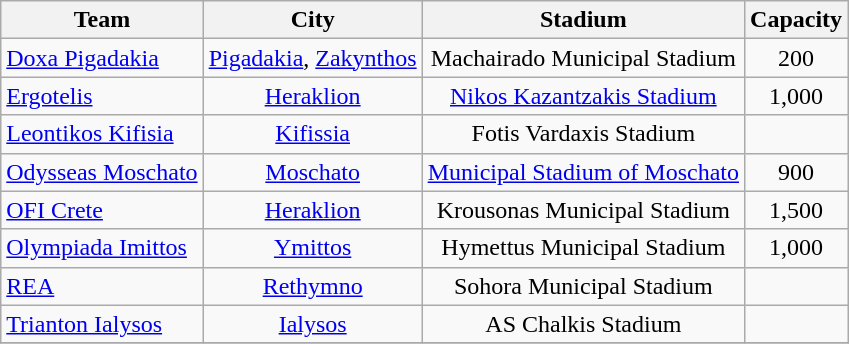<table class="wikitable sortable" style="text-align:center;">
<tr>
<th>Team</th>
<th>City</th>
<th>Stadium</th>
<th>Capacity</th>
</tr>
<tr>
<td style="text-align:left;"><a href='#'>Doxa Pigadakia</a></td>
<td><a href='#'>Pigadakia</a>, <a href='#'>Zakynthos</a></td>
<td>Machairado Municipal Stadium</td>
<td align="center">200</td>
</tr>
<tr>
<td style="text-align:left;"><a href='#'>Ergotelis</a></td>
<td><a href='#'>Heraklion</a></td>
<td><a href='#'>Nikos Kazantzakis Stadium</a></td>
<td align="center">1,000</td>
</tr>
<tr>
<td style="text-align:left;"><a href='#'>Leontikos Kifisia</a></td>
<td><a href='#'>Kifissia</a></td>
<td>Fotis Vardaxis Stadium</td>
<td align="center"></td>
</tr>
<tr>
<td style="text-align:left;"><a href='#'>Odysseas Moschato</a></td>
<td><a href='#'>Moschato</a></td>
<td><a href='#'>Municipal Stadium of Moschato</a></td>
<td align="center">900</td>
</tr>
<tr>
<td style="text-align:left;"><a href='#'>OFI Crete</a></td>
<td><a href='#'>Heraklion</a></td>
<td>Krousonas Municipal Stadium</td>
<td align="center">1,500</td>
</tr>
<tr>
<td style="text-align:left;"><a href='#'>Olympiada Imittos</a></td>
<td><a href='#'>Ymittos</a></td>
<td>Hymettus Municipal Stadium</td>
<td style="text-align:center;">1,000</td>
</tr>
<tr>
<td style="text-align:left;"><a href='#'>REA</a></td>
<td><a href='#'>Rethymno</a></td>
<td>Sohora Municipal Stadium</td>
<td align="center"></td>
</tr>
<tr>
<td style="text-align:left;"><a href='#'>Trianton Ialysos</a></td>
<td><a href='#'>Ialysos</a></td>
<td>AS Chalkis Stadium</td>
<td align="center"></td>
</tr>
<tr>
</tr>
</table>
